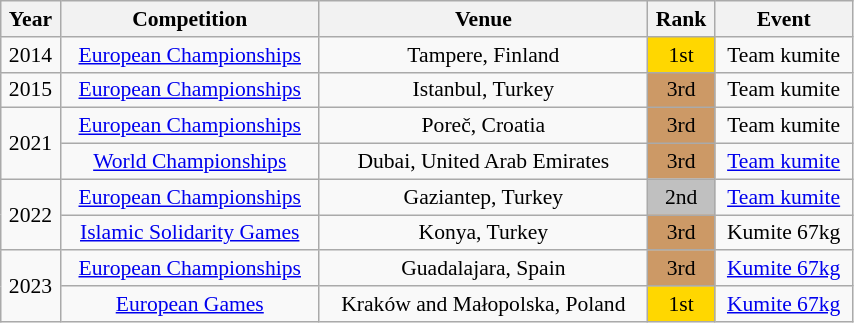<table class="wikitable sortable" width=45% style="font-size:90%; text-align:center;">
<tr>
<th>Year</th>
<th>Competition</th>
<th>Venue</th>
<th>Rank</th>
<th>Event</th>
</tr>
<tr>
<td>2014</td>
<td><a href='#'>European Championships</a></td>
<td>Tampere, Finland</td>
<td bgcolor="gold">1st</td>
<td>Team kumite</td>
</tr>
<tr>
<td>2015</td>
<td><a href='#'>European Championships</a></td>
<td>Istanbul, Turkey</td>
<td bgcolor="cc9966">3rd</td>
<td>Team kumite</td>
</tr>
<tr>
<td rowspan=2>2021</td>
<td><a href='#'>European Championships</a></td>
<td>Poreč, Croatia</td>
<td bgcolor="cc9966">3rd</td>
<td>Team kumite</td>
</tr>
<tr>
<td><a href='#'>World Championships</a></td>
<td>Dubai, United Arab Emirates</td>
<td bgcolor="cc9966">3rd</td>
<td><a href='#'>Team kumite</a></td>
</tr>
<tr>
<td rowspan=2>2022</td>
<td><a href='#'>European Championships</a></td>
<td>Gaziantep, Turkey</td>
<td bgcolor="silver">2nd</td>
<td><a href='#'>Team kumite</a></td>
</tr>
<tr>
<td><a href='#'>Islamic Solidarity Games</a></td>
<td>Konya, Turkey</td>
<td bgcolor="cc9966">3rd</td>
<td>Kumite 67kg</td>
</tr>
<tr>
<td rowspan=2>2023</td>
<td><a href='#'>European Championships</a></td>
<td>Guadalajara, Spain</td>
<td bgcolor="cc9966">3rd</td>
<td><a href='#'>Kumite 67kg</a></td>
</tr>
<tr>
<td><a href='#'>European Games</a></td>
<td>Kraków and Małopolska, Poland</td>
<td bgcolor="gold">1st</td>
<td><a href='#'>Kumite 67kg</a></td>
</tr>
</table>
